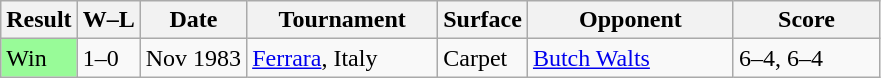<table class="sortable wikitable">
<tr>
<th>Result</th>
<th class="unsortable">W–L</th>
<th>Date</th>
<th style="width:120px">Tournament</th>
<th>Surface</th>
<th style="width:130px">Opponent</th>
<th style="width:90px" class="unsortable">Score</th>
</tr>
<tr>
<td style="background:#98fb98;">Win</td>
<td>1–0</td>
<td>Nov 1983</td>
<td><a href='#'>Ferrara</a>, Italy</td>
<td>Carpet</td>
<td> <a href='#'>Butch Walts</a></td>
<td>6–4, 6–4</td>
</tr>
</table>
